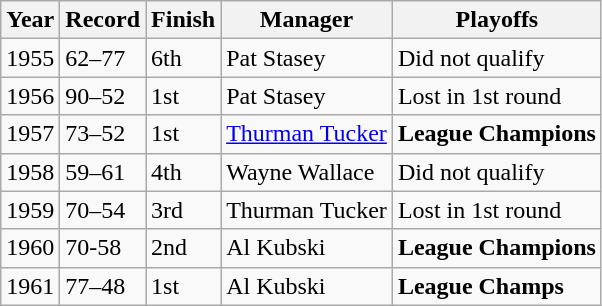<table class="wikitable">
<tr>
<th>Year</th>
<th>Record</th>
<th>Finish</th>
<th>Manager</th>
<th>Playoffs</th>
</tr>
<tr>
<td>1955</td>
<td>62–77</td>
<td>6th</td>
<td>Pat Stasey</td>
<td>Did not qualify</td>
</tr>
<tr>
<td>1956</td>
<td>90–52</td>
<td>1st</td>
<td>Pat Stasey</td>
<td>Lost in 1st round</td>
</tr>
<tr>
<td>1957</td>
<td>73–52</td>
<td>1st</td>
<td><a href='#'>Thurman Tucker</a></td>
<td><strong>League Champions</strong></td>
</tr>
<tr>
<td>1958</td>
<td>59–61</td>
<td>4th</td>
<td>Wayne Wallace</td>
<td>Did not qualify</td>
</tr>
<tr>
<td>1959</td>
<td>70–54</td>
<td>3rd</td>
<td>Thurman Tucker</td>
<td>Lost in 1st round</td>
</tr>
<tr>
<td>1960</td>
<td>70-58</td>
<td>2nd</td>
<td>Al Kubski</td>
<td><strong>League Champions</strong></td>
</tr>
<tr>
<td>1961</td>
<td>77–48</td>
<td>1st</td>
<td>Al Kubski</td>
<td><strong>League Champs</strong></td>
</tr>
</table>
